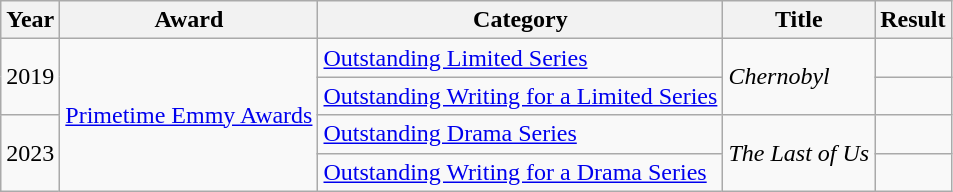<table class="wikitable">
<tr>
<th>Year</th>
<th>Award</th>
<th>Category</th>
<th>Title</th>
<th>Result</th>
</tr>
<tr>
<td rowspan=2>2019</td>
<td rowspan=4><a href='#'>Primetime Emmy Awards</a></td>
<td><a href='#'>Outstanding Limited Series</a></td>
<td rowspan=2><em>Chernobyl</em></td>
<td></td>
</tr>
<tr>
<td><a href='#'>Outstanding Writing for a Limited Series</a></td>
<td></td>
</tr>
<tr>
<td rowspan=2>2023</td>
<td><a href='#'>Outstanding Drama Series</a></td>
<td rowspan=2><em>The Last of Us</em></td>
<td></td>
</tr>
<tr>
<td><a href='#'>Outstanding Writing for a Drama Series</a></td>
<td></td>
</tr>
</table>
